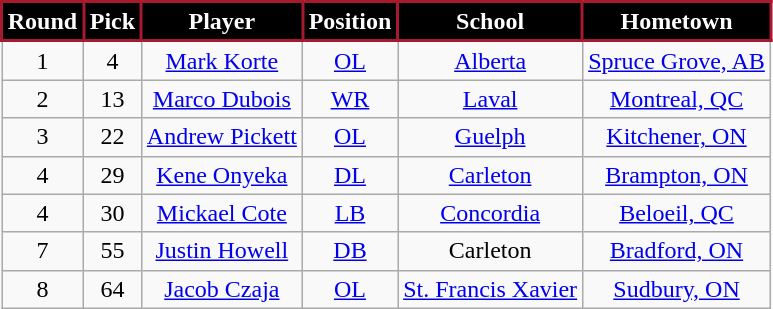<table class="wikitable sortable">
<tr>
<th scope="col" style="background:#000000;color:#FFFFFF;border:2px solid #A6192E;">Round</th>
<th scope="col" style="background:#000000;color:#FFFFFF;border:2px solid #A6192E;">Pick</th>
<th scope="col" style="background:#000000;color:#FFFFFF;border:2px solid #A6192E;">Player</th>
<th scope="col" style="background:#000000;color:#FFFFFF;border:2px solid #A6192E;">Position</th>
<th scope="col" style="background:#000000;color:#FFFFFF;border:2px solid #A6192E;">School</th>
<th scope="col" style="background:#000000;color:#FFFFFF;border:2px solid #A6192E;">Hometown</th>
</tr>
<tr align="center">
<td align=center>1</td>
<td>4</td>
<td><a href='#'>Mark Korte</a></td>
<td><a href='#'>OL</a></td>
<td><a href='#'>Alberta</a></td>
<td><a href='#'>Spruce Grove, AB</a></td>
</tr>
<tr align="center">
<td align=center>2</td>
<td>13</td>
<td><a href='#'>Marco Dubois</a></td>
<td><a href='#'>WR</a></td>
<td><a href='#'>Laval</a></td>
<td><a href='#'>Montreal, QC</a></td>
</tr>
<tr align="center">
<td align=center>3</td>
<td>22</td>
<td><a href='#'>Andrew Pickett</a></td>
<td><a href='#'>OL</a></td>
<td><a href='#'>Guelph</a></td>
<td><a href='#'>Kitchener, ON</a></td>
</tr>
<tr align="center">
<td align=center>4</td>
<td>29</td>
<td><a href='#'>Kene Onyeka</a></td>
<td><a href='#'>DL</a></td>
<td><a href='#'>Carleton</a></td>
<td><a href='#'>Brampton, ON</a></td>
</tr>
<tr align="center">
<td align=center>4</td>
<td>30</td>
<td><a href='#'>Mickael Cote</a></td>
<td><a href='#'>LB</a></td>
<td><a href='#'>Concordia</a></td>
<td><a href='#'>Beloeil, QC</a></td>
</tr>
<tr align="center">
<td align=center>7</td>
<td>55</td>
<td><a href='#'>Justin Howell</a></td>
<td><a href='#'>DB</a></td>
<td>Carleton</td>
<td><a href='#'>Bradford, ON</a></td>
</tr>
<tr align="center">
<td align=center>8</td>
<td>64</td>
<td><a href='#'>Jacob Czaja</a></td>
<td><a href='#'>OL</a></td>
<td><a href='#'>St. Francis Xavier</a></td>
<td><a href='#'>Sudbury, ON</a></td>
</tr>
</table>
